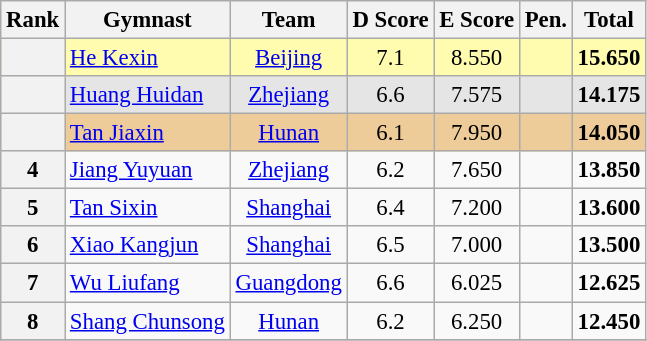<table class="wikitable sortable" style="text-align:center; font-size:95%">
<tr>
<th>Rank</th>
<th>Gymnast</th>
<th>Team</th>
<th>D Score</th>
<th>E Score</th>
<th>Pen.</th>
<th>Total</th>
</tr>
<tr bgcolor=fffcaf>
<th scope=row style="text-align:center"></th>
<td align=left><a href='#'>He Kexin</a></td>
<td><a href='#'>Beijing</a></td>
<td>7.1</td>
<td>8.550</td>
<td></td>
<td><strong>15.650</strong></td>
</tr>
<tr bgcolor=e5e5e5>
<th scope=row style="text-align:center"></th>
<td align=left><a href='#'>Huang Huidan</a></td>
<td><a href='#'>Zhejiang</a></td>
<td>6.6</td>
<td>7.575</td>
<td></td>
<td><strong>14.175</strong></td>
</tr>
<tr bgcolor=eecc99>
<th scope=row style="text-align:center"></th>
<td align=left><a href='#'>Tan Jiaxin</a></td>
<td><a href='#'>Hunan</a></td>
<td>6.1</td>
<td>7.950</td>
<td></td>
<td><strong>14.050</strong></td>
</tr>
<tr>
<th scope=row style="text-align:center">4</th>
<td align=left><a href='#'>Jiang Yuyuan</a></td>
<td><a href='#'>Zhejiang</a></td>
<td>6.2</td>
<td>7.650</td>
<td></td>
<td><strong>13.850</strong></td>
</tr>
<tr>
<th scope=row style="text-align:center">5</th>
<td align=left><a href='#'>Tan Sixin</a></td>
<td><a href='#'>Shanghai</a></td>
<td>6.4</td>
<td>7.200</td>
<td></td>
<td><strong>13.600</strong></td>
</tr>
<tr>
<th scope=row style="text-align:center">6</th>
<td align=left><a href='#'>Xiao Kangjun</a></td>
<td><a href='#'>Shanghai</a></td>
<td>6.5</td>
<td>7.000</td>
<td></td>
<td><strong>13.500</strong></td>
</tr>
<tr>
<th scope=row style="text-align:center">7</th>
<td align=left><a href='#'>Wu Liufang</a></td>
<td><a href='#'>Guangdong</a></td>
<td>6.6</td>
<td>6.025</td>
<td></td>
<td><strong>12.625</strong></td>
</tr>
<tr>
<th scope=row style="text-align:center">8</th>
<td align=left><a href='#'>Shang Chunsong</a></td>
<td><a href='#'>Hunan</a></td>
<td>6.2</td>
<td>6.250</td>
<td></td>
<td><strong>12.450</strong></td>
</tr>
<tr>
</tr>
</table>
